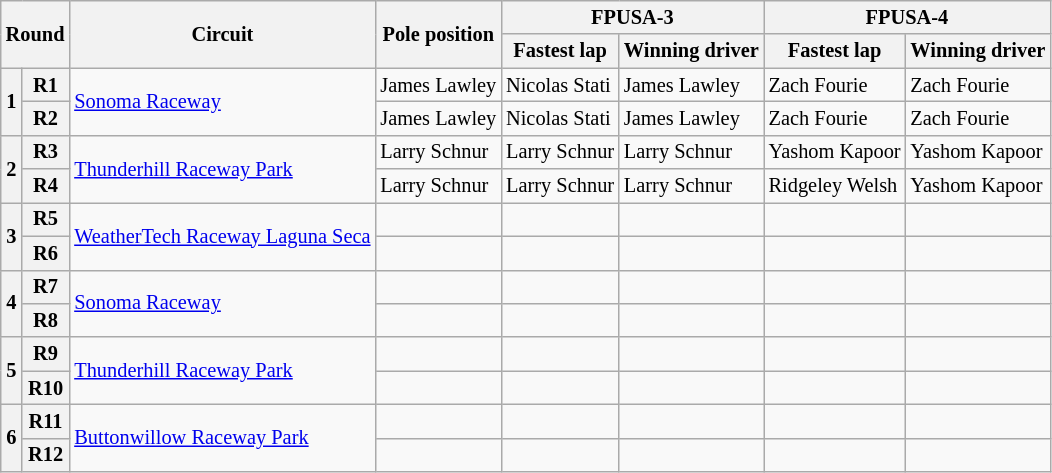<table class="wikitable" style="font-size:85%;">
<tr>
<th colspan="2" rowspan="2">Round</th>
<th rowspan="2">Circuit</th>
<th rowspan="2">Pole position</th>
<th colspan="2">FPUSA-3</th>
<th colspan="2">FPUSA-4</th>
</tr>
<tr>
<th>Fastest lap</th>
<th>Winning driver</th>
<th>Fastest lap</th>
<th>Winning driver</th>
</tr>
<tr>
<th rowspan="2">1</th>
<th>R1</th>
<td rowspan="2"><a href='#'>Sonoma Raceway</a></td>
<td> James Lawley</td>
<td> Nicolas Stati</td>
<td> James Lawley</td>
<td> Zach Fourie</td>
<td> Zach Fourie</td>
</tr>
<tr>
<th>R2</th>
<td> James Lawley</td>
<td> Nicolas Stati</td>
<td> James Lawley</td>
<td> Zach Fourie</td>
<td> Zach Fourie</td>
</tr>
<tr>
<th rowspan="2">2</th>
<th>R3</th>
<td rowspan="2"><a href='#'>Thunderhill Raceway Park</a></td>
<td> Larry Schnur</td>
<td> Larry Schnur</td>
<td> Larry Schnur</td>
<td> Yashom Kapoor</td>
<td> Yashom Kapoor</td>
</tr>
<tr>
<th>R4</th>
<td> Larry Schnur</td>
<td> Larry Schnur</td>
<td> Larry Schnur</td>
<td> Ridgeley Welsh</td>
<td> Yashom Kapoor</td>
</tr>
<tr>
<th rowspan="2">3</th>
<th>R5</th>
<td rowspan="2"><a href='#'>WeatherTech Raceway Laguna Seca</a></td>
<td></td>
<td></td>
<td></td>
<td></td>
<td></td>
</tr>
<tr>
<th>R6</th>
<td></td>
<td></td>
<td></td>
<td></td>
<td></td>
</tr>
<tr>
<th rowspan="2">4</th>
<th>R7</th>
<td rowspan="2"><a href='#'>Sonoma Raceway</a></td>
<td></td>
<td></td>
<td></td>
<td></td>
<td></td>
</tr>
<tr>
<th>R8</th>
<td></td>
<td></td>
<td></td>
<td></td>
<td></td>
</tr>
<tr>
<th rowspan="2">5</th>
<th>R9</th>
<td rowspan="2"><a href='#'>Thunderhill Raceway Park</a></td>
<td></td>
<td></td>
<td></td>
<td></td>
<td></td>
</tr>
<tr>
<th>R10</th>
<td></td>
<td></td>
<td></td>
<td></td>
<td></td>
</tr>
<tr>
<th rowspan="2">6</th>
<th>R11</th>
<td rowspan="2"><a href='#'>Buttonwillow Raceway Park</a></td>
<td></td>
<td></td>
<td></td>
<td></td>
<td></td>
</tr>
<tr>
<th>R12</th>
<td></td>
<td></td>
<td></td>
<td></td>
<td></td>
</tr>
</table>
